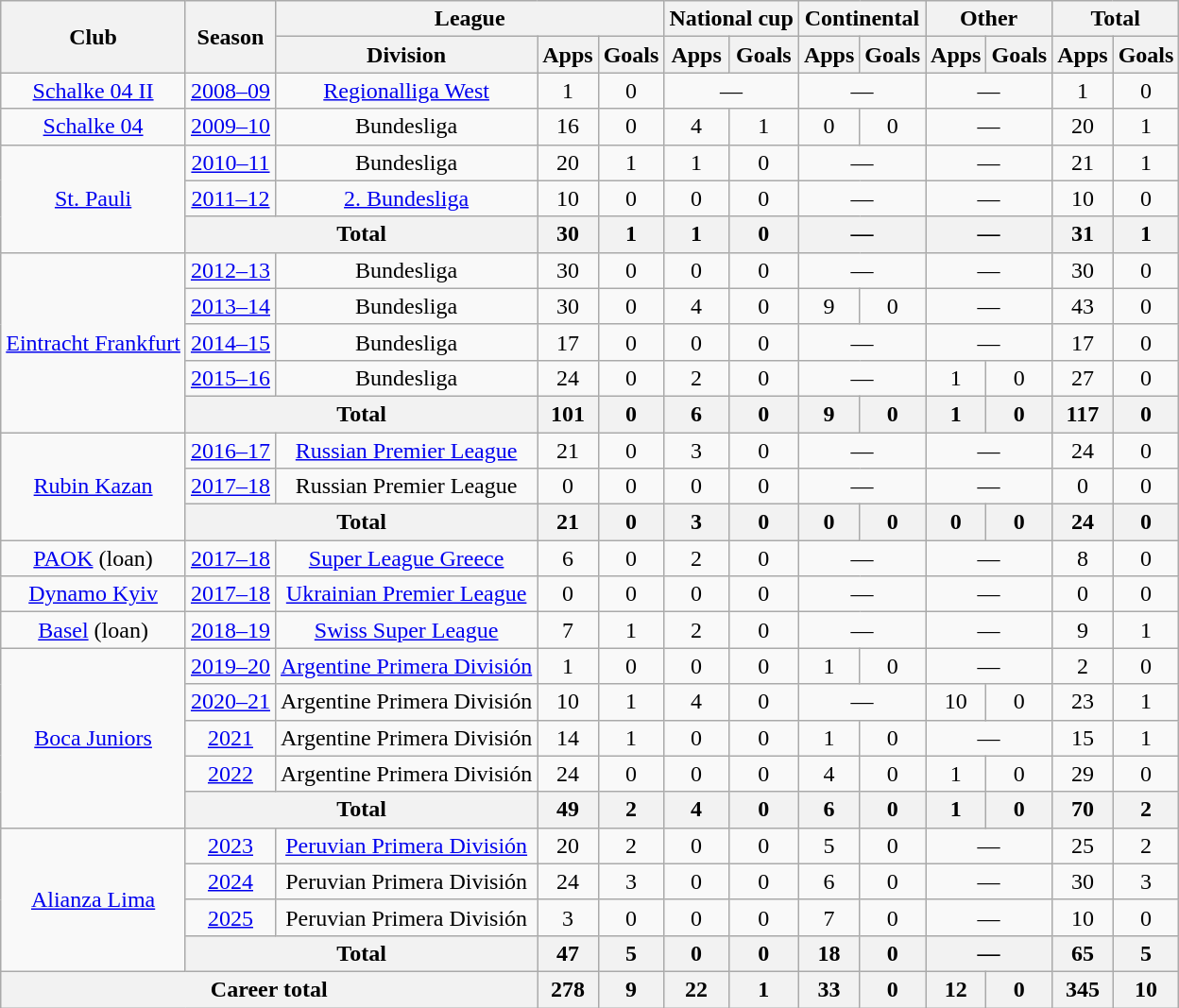<table class="wikitable" style="text-align:center">
<tr>
<th rowspan="2">Club</th>
<th rowspan="2">Season</th>
<th colspan="3">League</th>
<th colspan="2">National cup</th>
<th colspan="2">Continental</th>
<th colspan="2">Other</th>
<th colspan="2">Total</th>
</tr>
<tr>
<th>Division</th>
<th>Apps</th>
<th>Goals</th>
<th>Apps</th>
<th>Goals</th>
<th>Apps</th>
<th>Goals</th>
<th>Apps</th>
<th>Goals</th>
<th>Apps</th>
<th>Goals</th>
</tr>
<tr>
<td><a href='#'>Schalke 04 II</a></td>
<td><a href='#'>2008–09</a></td>
<td><a href='#'>Regionalliga West</a></td>
<td>1</td>
<td>0</td>
<td colspan="2">—</td>
<td colspan="2">—</td>
<td colspan="2">—</td>
<td>1</td>
<td>0</td>
</tr>
<tr>
<td><a href='#'>Schalke 04</a></td>
<td><a href='#'>2009–10</a></td>
<td>Bundesliga</td>
<td>16</td>
<td>0</td>
<td>4</td>
<td>1</td>
<td>0</td>
<td>0</td>
<td colspan="2">—</td>
<td>20</td>
<td>1</td>
</tr>
<tr>
<td rowspan="3"><a href='#'>St. Pauli</a></td>
<td><a href='#'>2010–11</a></td>
<td>Bundesliga</td>
<td>20</td>
<td>1</td>
<td>1</td>
<td>0</td>
<td colspan="2">—</td>
<td colspan="2">—</td>
<td>21</td>
<td>1</td>
</tr>
<tr>
<td><a href='#'>2011–12</a></td>
<td><a href='#'>2. Bundesliga</a></td>
<td>10</td>
<td>0</td>
<td>0</td>
<td>0</td>
<td colspan="2">—</td>
<td colspan="2">—</td>
<td>10</td>
<td>0</td>
</tr>
<tr>
<th colspan="2">Total</th>
<th>30</th>
<th>1</th>
<th>1</th>
<th>0</th>
<th colspan="2">—</th>
<th colspan="2">—</th>
<th>31</th>
<th>1</th>
</tr>
<tr>
<td rowspan="5"><a href='#'>Eintracht Frankfurt</a></td>
<td><a href='#'>2012–13</a></td>
<td>Bundesliga</td>
<td>30</td>
<td>0</td>
<td>0</td>
<td>0</td>
<td colspan="2">—</td>
<td colspan="2">—</td>
<td>30</td>
<td>0</td>
</tr>
<tr>
<td><a href='#'>2013–14</a></td>
<td>Bundesliga</td>
<td>30</td>
<td>0</td>
<td>4</td>
<td>0</td>
<td>9</td>
<td>0</td>
<td colspan="2">—</td>
<td>43</td>
<td>0</td>
</tr>
<tr>
<td><a href='#'>2014–15</a></td>
<td>Bundesliga</td>
<td>17</td>
<td>0</td>
<td>0</td>
<td>0</td>
<td colspan="2">—</td>
<td colspan="2">—</td>
<td>17</td>
<td>0</td>
</tr>
<tr>
<td><a href='#'>2015–16</a></td>
<td>Bundesliga</td>
<td>24</td>
<td>0</td>
<td>2</td>
<td>0</td>
<td colspan="2">—</td>
<td>1</td>
<td>0</td>
<td>27</td>
<td>0</td>
</tr>
<tr>
<th colspan="2">Total</th>
<th>101</th>
<th>0</th>
<th>6</th>
<th>0</th>
<th>9</th>
<th>0</th>
<th>1</th>
<th>0</th>
<th>117</th>
<th>0</th>
</tr>
<tr>
<td rowspan="3"><a href='#'>Rubin Kazan</a></td>
<td><a href='#'>2016–17</a></td>
<td><a href='#'>Russian Premier League</a></td>
<td>21</td>
<td>0</td>
<td>3</td>
<td>0</td>
<td colspan="2">—</td>
<td colspan="2">—</td>
<td>24</td>
<td>0</td>
</tr>
<tr>
<td><a href='#'>2017–18</a></td>
<td>Russian Premier League</td>
<td>0</td>
<td>0</td>
<td>0</td>
<td>0</td>
<td colspan="2">—</td>
<td colspan="2">—</td>
<td>0</td>
<td>0</td>
</tr>
<tr>
<th colspan="2">Total</th>
<th>21</th>
<th>0</th>
<th>3</th>
<th>0</th>
<th>0</th>
<th>0</th>
<th>0</th>
<th>0</th>
<th>24</th>
<th>0</th>
</tr>
<tr>
<td><a href='#'>PAOK</a> (loan)</td>
<td><a href='#'>2017–18</a></td>
<td><a href='#'>Super League Greece</a></td>
<td>6</td>
<td>0</td>
<td>2</td>
<td>0</td>
<td colspan="2">—</td>
<td colspan="2">—</td>
<td>8</td>
<td>0</td>
</tr>
<tr>
<td><a href='#'>Dynamo Kyiv</a></td>
<td><a href='#'>2017–18</a></td>
<td><a href='#'>Ukrainian Premier League</a></td>
<td>0</td>
<td>0</td>
<td>0</td>
<td>0</td>
<td colspan="2">—</td>
<td colspan="2">—</td>
<td>0</td>
<td>0</td>
</tr>
<tr>
<td><a href='#'>Basel</a> (loan)</td>
<td><a href='#'>2018–19</a></td>
<td><a href='#'>Swiss Super League</a></td>
<td>7</td>
<td>1</td>
<td>2</td>
<td>0</td>
<td colspan="2">—</td>
<td colspan="2">—</td>
<td>9</td>
<td>1</td>
</tr>
<tr>
<td rowspan="5"><a href='#'>Boca Juniors</a></td>
<td><a href='#'>2019–20</a></td>
<td><a href='#'>Argentine Primera División</a></td>
<td>1</td>
<td>0</td>
<td>0</td>
<td>0</td>
<td>1</td>
<td>0</td>
<td colspan="2">—</td>
<td>2</td>
<td>0</td>
</tr>
<tr>
<td><a href='#'>2020–21</a></td>
<td>Argentine Primera División</td>
<td>10</td>
<td>1</td>
<td>4</td>
<td>0</td>
<td colspan="2">—</td>
<td>10</td>
<td>0</td>
<td>23</td>
<td>1</td>
</tr>
<tr>
<td><a href='#'>2021</a></td>
<td>Argentine Primera División</td>
<td>14</td>
<td>1</td>
<td>0</td>
<td>0</td>
<td>1</td>
<td>0</td>
<td colspan="2">—</td>
<td>15</td>
<td>1</td>
</tr>
<tr>
<td><a href='#'>2022</a></td>
<td>Argentine Primera División</td>
<td>24</td>
<td>0</td>
<td>0</td>
<td>0</td>
<td>4</td>
<td>0</td>
<td>1</td>
<td>0</td>
<td>29</td>
<td>0</td>
</tr>
<tr>
<th colspan="2">Total</th>
<th>49</th>
<th>2</th>
<th>4</th>
<th>0</th>
<th>6</th>
<th>0</th>
<th>1</th>
<th>0</th>
<th>70</th>
<th>2</th>
</tr>
<tr>
<td rowspan="4"><a href='#'>Alianza Lima</a></td>
<td><a href='#'>2023</a></td>
<td><a href='#'>Peruvian Primera División</a></td>
<td>20</td>
<td>2</td>
<td>0</td>
<td>0</td>
<td>5</td>
<td>0</td>
<td colspan="2">—</td>
<td>25</td>
<td>2</td>
</tr>
<tr>
<td><a href='#'>2024</a></td>
<td>Peruvian Primera División</td>
<td>24</td>
<td>3</td>
<td>0</td>
<td>0</td>
<td>6</td>
<td>0</td>
<td colspan="2">—</td>
<td>30</td>
<td>3</td>
</tr>
<tr>
<td><a href='#'>2025</a></td>
<td>Peruvian Primera División</td>
<td>3</td>
<td>0</td>
<td>0</td>
<td>0</td>
<td>7</td>
<td>0</td>
<td colspan="2">—</td>
<td>10</td>
<td>0</td>
</tr>
<tr>
<th colspan="2">Total</th>
<th>47</th>
<th>5</th>
<th>0</th>
<th>0</th>
<th>18</th>
<th>0</th>
<th colspan="2">—</th>
<th>65</th>
<th>5</th>
</tr>
<tr>
<th colspan="3">Career total</th>
<th>278</th>
<th>9</th>
<th>22</th>
<th>1</th>
<th>33</th>
<th>0</th>
<th>12</th>
<th>0</th>
<th>345</th>
<th>10</th>
</tr>
</table>
